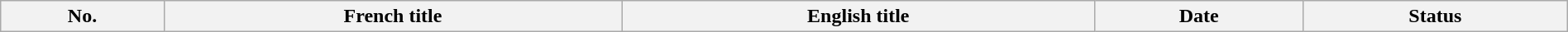<table class="wikitable plainrowheaders" width="100%">
<tr>
<th scope="col">No.</th>
<th scope="col">French title</th>
<th scope="col">English title</th>
<th scope="col">Date</th>
<th scope="col">Status<br></th>
</tr>
</table>
